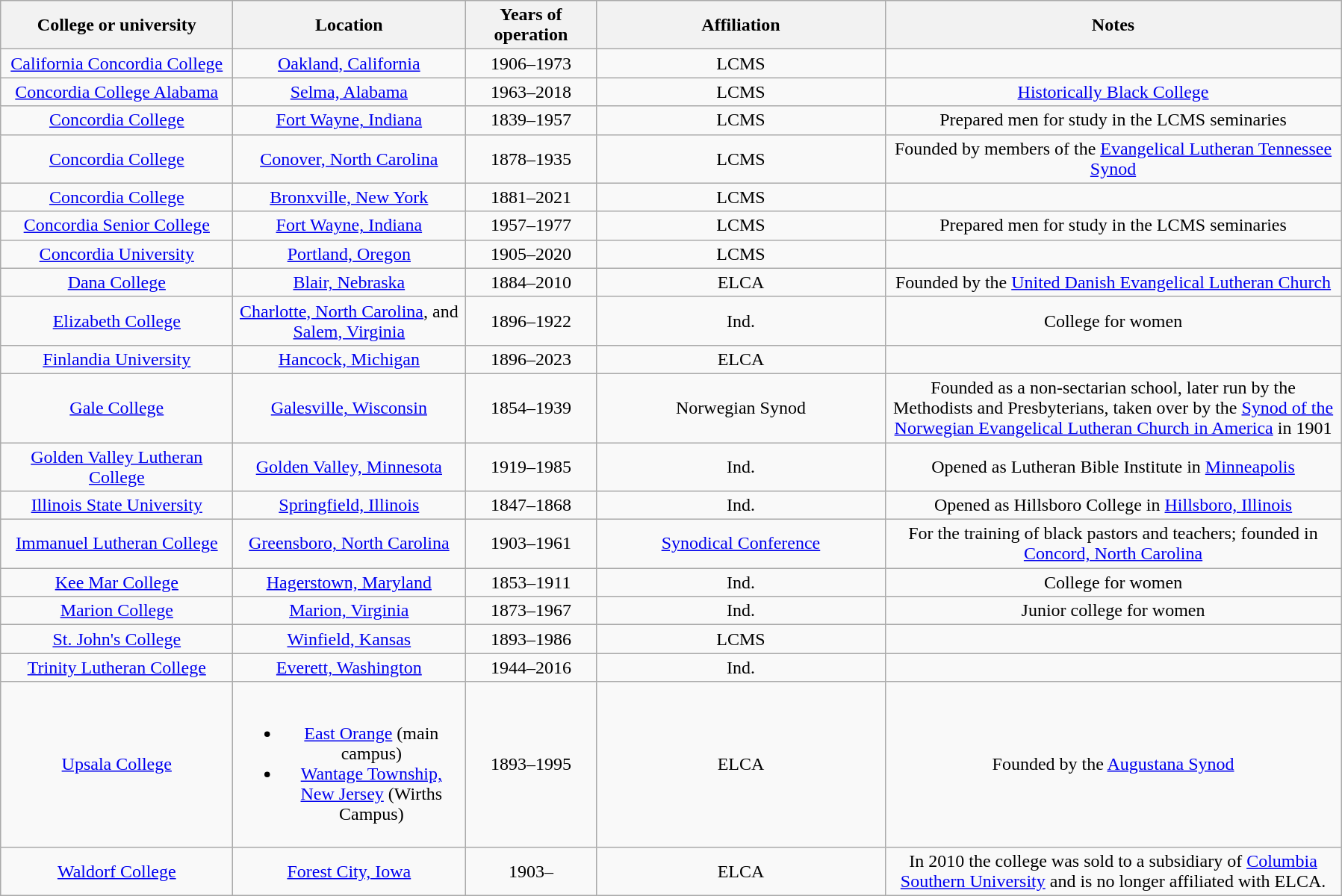<table class="wikitable sortable" style="text-align:center">
<tr>
<th scope="col" width=200>College or university</th>
<th scope="col" width=200>Location</th>
<th scope="col" width=110>Years of operation</th>
<th scope="col" width=250>Affiliation</th>
<th scope="col" width=400>Notes</th>
</tr>
<tr>
<td><a href='#'>California Concordia College</a></td>
<td><a href='#'>Oakland, California</a></td>
<td>1906–1973</td>
<td>LCMS</td>
<td></td>
</tr>
<tr>
<td><a href='#'>Concordia College Alabama</a></td>
<td><a href='#'>Selma, Alabama</a></td>
<td>1963–2018</td>
<td>LCMS</td>
<td><a href='#'>Historically Black College</a></td>
</tr>
<tr>
<td><a href='#'>Concordia College</a></td>
<td><a href='#'>Fort Wayne, Indiana</a></td>
<td>1839–1957</td>
<td>LCMS</td>
<td>Prepared men for study in the LCMS seminaries</td>
</tr>
<tr>
<td><a href='#'>Concordia College</a></td>
<td><a href='#'>Conover, North Carolina</a></td>
<td>1878–1935</td>
<td>LCMS</td>
<td>Founded by members of the <a href='#'>Evangelical Lutheran Tennessee Synod</a></td>
</tr>
<tr>
<td><a href='#'>Concordia College</a></td>
<td><a href='#'>Bronxville, New York</a></td>
<td>1881–2021</td>
<td>LCMS</td>
<td></td>
</tr>
<tr>
<td><a href='#'>Concordia Senior College</a></td>
<td><a href='#'>Fort Wayne, Indiana</a></td>
<td>1957–1977</td>
<td>LCMS</td>
<td>Prepared men for study in the LCMS seminaries</td>
</tr>
<tr>
<td><a href='#'>Concordia University</a></td>
<td><a href='#'>Portland, Oregon</a></td>
<td>1905–2020</td>
<td>LCMS</td>
<td></td>
</tr>
<tr>
<td><a href='#'>Dana College</a></td>
<td><a href='#'>Blair, Nebraska</a></td>
<td>1884–2010</td>
<td>ELCA</td>
<td>Founded by the <a href='#'>United Danish Evangelical Lutheran Church</a></td>
</tr>
<tr>
<td><a href='#'>Elizabeth College</a></td>
<td><a href='#'>Charlotte, North Carolina</a>, and <a href='#'>Salem, Virginia</a></td>
<td>1896–1922</td>
<td>Ind.</td>
<td>College for women</td>
</tr>
<tr>
<td><a href='#'>Finlandia University</a></td>
<td><a href='#'>Hancock, Michigan</a></td>
<td>1896–2023</td>
<td>ELCA</td>
<td></td>
</tr>
<tr>
<td><a href='#'>Gale College</a></td>
<td><a href='#'>Galesville, Wisconsin</a></td>
<td>1854–1939</td>
<td>Norwegian Synod</td>
<td>Founded as a non-sectarian school, later run by the Methodists and Presbyterians, taken over by the <a href='#'>Synod of the Norwegian Evangelical Lutheran Church in America</a> in 1901</td>
</tr>
<tr>
<td><a href='#'>Golden Valley Lutheran College</a></td>
<td><a href='#'>Golden Valley, Minnesota</a></td>
<td>1919–1985</td>
<td>Ind.</td>
<td>Opened as Lutheran Bible Institute in <a href='#'>Minneapolis</a></td>
</tr>
<tr>
<td><a href='#'>Illinois State University</a></td>
<td><a href='#'>Springfield, Illinois</a></td>
<td>1847–1868</td>
<td>Ind.</td>
<td>Opened as Hillsboro College in <a href='#'>Hillsboro, Illinois</a></td>
</tr>
<tr>
<td><a href='#'>Immanuel Lutheran College</a></td>
<td><a href='#'>Greensboro, North Carolina</a></td>
<td>1903–1961</td>
<td><a href='#'>Synodical Conference</a></td>
<td>For the training of black pastors and teachers; founded in <a href='#'>Concord, North Carolina</a></td>
</tr>
<tr>
<td><a href='#'>Kee Mar College</a></td>
<td><a href='#'>Hagerstown, Maryland</a></td>
<td>1853–1911</td>
<td>Ind.</td>
<td>College for women</td>
</tr>
<tr>
<td><a href='#'>Marion College</a></td>
<td><a href='#'>Marion, Virginia</a></td>
<td>1873–1967</td>
<td>Ind.</td>
<td>Junior college for women</td>
</tr>
<tr>
<td><a href='#'>St. John's College</a></td>
<td><a href='#'>Winfield, Kansas</a></td>
<td>1893–1986</td>
<td>LCMS</td>
<td></td>
</tr>
<tr>
<td><a href='#'>Trinity Lutheran College</a></td>
<td><a href='#'>Everett, Washington</a></td>
<td>1944–2016</td>
<td>Ind.</td>
</tr>
<tr>
<td><a href='#'>Upsala College</a></td>
<td><br><ul><li><a href='#'>East Orange</a> (main campus)</li><li><a href='#'>Wantage Township, New Jersey</a> (Wirths Campus)</li></ul></td>
<td>1893–1995</td>
<td>ELCA</td>
<td>Founded by the <a href='#'>Augustana Synod</a></td>
</tr>
<tr>
<td><a href='#'>Waldorf College</a></td>
<td><a href='#'>Forest City, Iowa</a></td>
<td>1903–</td>
<td>ELCA</td>
<td>In 2010 the college was sold to a subsidiary of <a href='#'>Columbia Southern University</a> and is no longer affiliated with ELCA.</td>
</tr>
</table>
